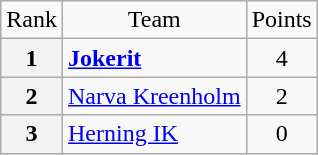<table class="wikitable" style="text-align: center;">
<tr>
<td>Rank</td>
<td>Team</td>
<td>Points</td>
</tr>
<tr>
<th>1</th>
<td style="text-align: left;"> <strong><a href='#'>Jokerit</a></strong></td>
<td>4</td>
</tr>
<tr>
<th>2</th>
<td style="text-align: left;"> <a href='#'>Narva Kreenholm</a></td>
<td>2</td>
</tr>
<tr>
<th>3</th>
<td style="text-align: left;"> <a href='#'>Herning IK</a></td>
<td>0</td>
</tr>
</table>
